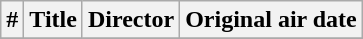<table class="wikitable plainrowheaders">
<tr>
<th>#</th>
<th>Title</th>
<th>Director</th>
<th>Original air date</th>
</tr>
<tr>
</tr>
</table>
